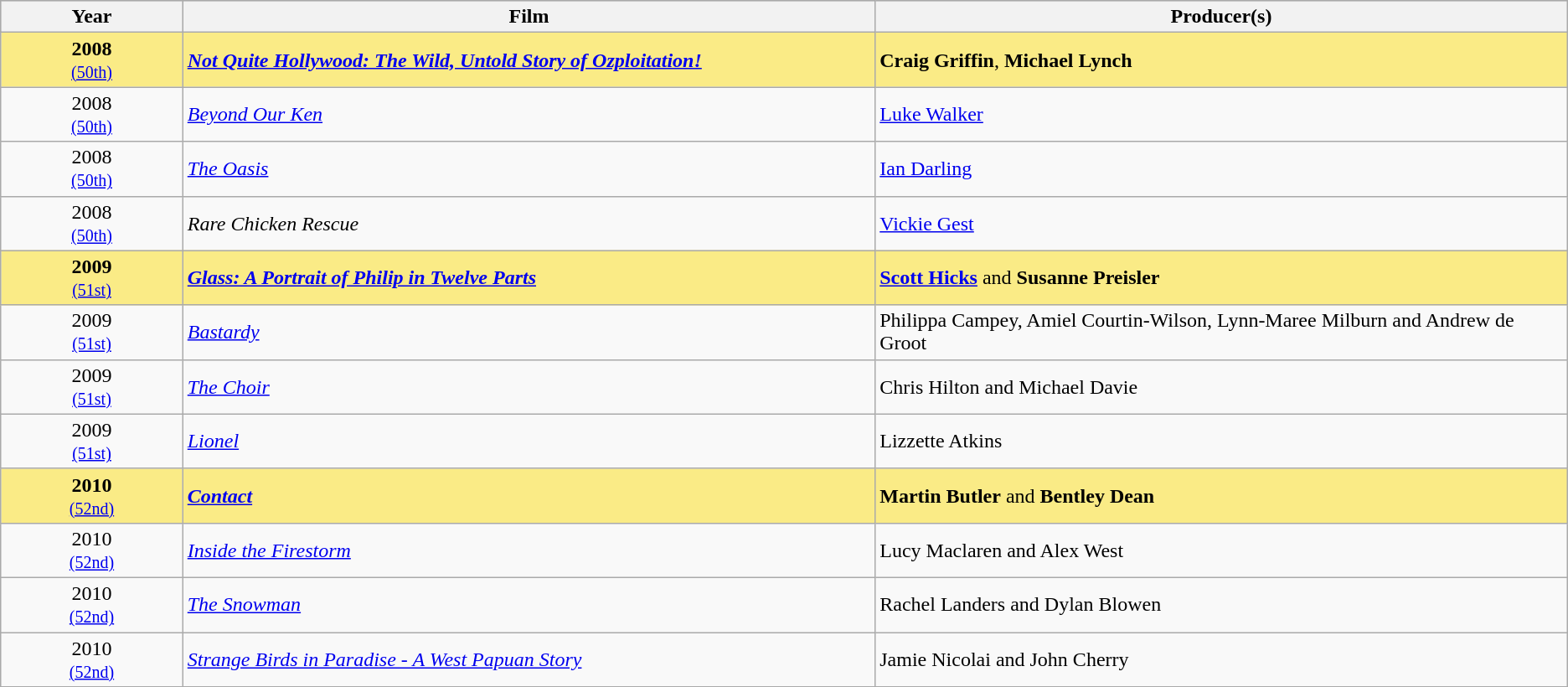<table class="sortable wikitable">
<tr style="background:#bebebe;">
<th style="width:5%;">Year</th>
<th style="width:19%;">Film</th>
<th style="width:19%;">Producer(s)</th>
</tr>
<tr style="background:#FAEB86">
<td style="text-align:center;"><strong>2008</strong><br><small><a href='#'>(50th)</a></small></td>
<td><strong><em><a href='#'>Not Quite Hollywood: The Wild, Untold Story of Ozploitation!</a></em></strong></td>
<td><strong>Craig Griffin</strong>, <strong>Michael Lynch</strong></td>
</tr>
<tr>
<td style="text-align:center;">2008<br><small><a href='#'>(50th)</a></small></td>
<td><em><a href='#'>Beyond Our Ken</a></em></td>
<td><a href='#'>Luke Walker</a></td>
</tr>
<tr>
<td style="text-align:center;">2008<br><small><a href='#'>(50th)</a></small></td>
<td><em><a href='#'>The Oasis</a></em></td>
<td><a href='#'>Ian Darling</a></td>
</tr>
<tr>
<td style="text-align:center;">2008<br><small><a href='#'>(50th)</a></small></td>
<td><em>Rare Chicken Rescue</em></td>
<td><a href='#'>Vickie Gest</a></td>
</tr>
<tr style="background:#FAEB86">
<td style="text-align:center;"><strong>2009</strong><br><small><a href='#'>(51st)</a></small></td>
<td><strong><em><a href='#'>Glass: A Portrait of Philip in Twelve Parts</a></em></strong></td>
<td><strong><a href='#'>Scott Hicks</a></strong> and <strong>Susanne Preisler</strong></td>
</tr>
<tr>
<td style="text-align:center;">2009<br><small><a href='#'>(51st)</a></small></td>
<td><em><a href='#'>Bastardy</a></em></td>
<td>Philippa Campey, Amiel Courtin-Wilson, Lynn-Maree Milburn and Andrew de Groot</td>
</tr>
<tr>
<td style="text-align:center;">2009<br><small><a href='#'>(51st)</a></small></td>
<td><em><a href='#'>The Choir</a></em></td>
<td>Chris Hilton and Michael Davie</td>
</tr>
<tr>
<td style="text-align:center;">2009<br><small><a href='#'>(51st)</a></small></td>
<td><em><a href='#'>Lionel</a></em></td>
<td>Lizzette Atkins</td>
</tr>
<tr style="background:#FAEB86">
<td style="text-align:center;"><strong>2010</strong><br><small><a href='#'>(52nd)</a></small></td>
<td><strong><em><a href='#'>Contact</a></em></strong></td>
<td><strong>Martin Butler</strong> and <strong>Bentley Dean</strong></td>
</tr>
<tr>
<td style="text-align:center;">2010<br><small><a href='#'>(52nd)</a></small></td>
<td><em><a href='#'>Inside the Firestorm</a></em></td>
<td>Lucy Maclaren and Alex West</td>
</tr>
<tr>
<td style="text-align:center;">2010<br><small><a href='#'>(52nd)</a></small></td>
<td><em><a href='#'>The Snowman</a></em></td>
<td>Rachel Landers and Dylan Blowen</td>
</tr>
<tr>
<td style="text-align:center;">2010<br><small><a href='#'>(52nd)</a></small></td>
<td><em><a href='#'>Strange Birds in Paradise - A West Papuan Story</a></em></td>
<td>Jamie Nicolai and John Cherry</td>
</tr>
<tr>
</tr>
</table>
